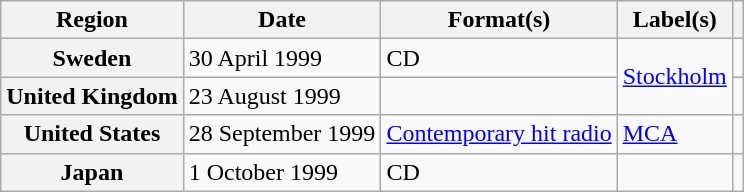<table class="wikitable plainrowheaders">
<tr>
<th scope="col">Region</th>
<th scope="col">Date</th>
<th scope="col">Format(s)</th>
<th scope="col">Label(s)</th>
<th scope="col"></th>
</tr>
<tr>
<th scope="row">Sweden</th>
<td>30 April 1999</td>
<td>CD</td>
<td rowspan="2"><a href='#'>Stockholm</a></td>
<td></td>
</tr>
<tr>
<th scope="row">United Kingdom</th>
<td>23 August 1999</td>
<td></td>
<td></td>
</tr>
<tr>
<th scope="row">United States</th>
<td>28 September 1999</td>
<td><a href='#'>Contemporary hit radio</a></td>
<td><a href='#'>MCA</a></td>
<td></td>
</tr>
<tr>
<th scope="row">Japan</th>
<td>1 October 1999</td>
<td>CD</td>
<td></td>
<td></td>
</tr>
</table>
